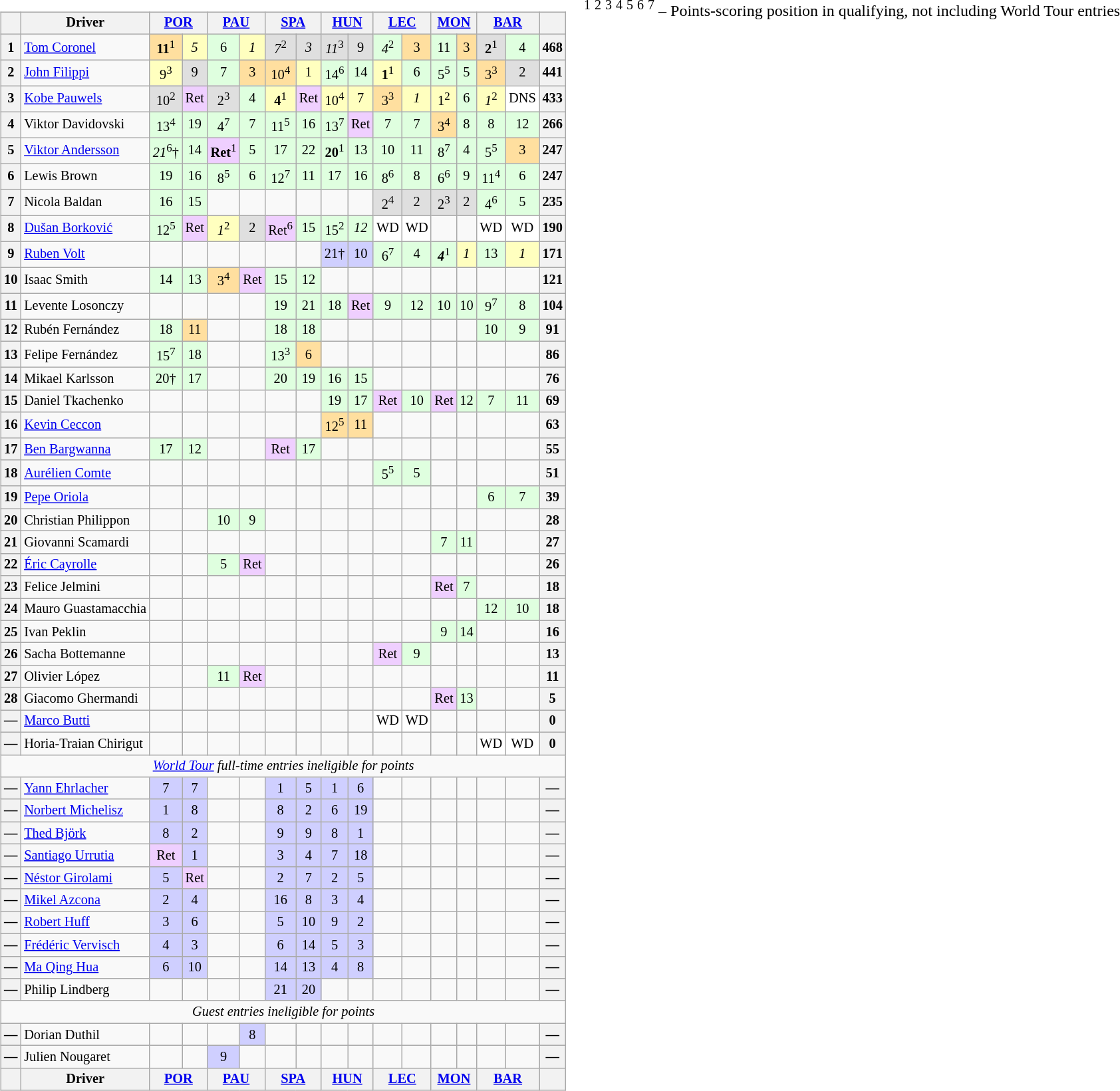<table>
<tr>
<td valign=top><br><table class="wikitable" align="left" style="font-size: 85%; text-align: center;" |>
<tr valign="top">
<th valign=middle></th>
<th valign=middle>Driver</th>
<th colspan="2"><a href='#'>POR</a><br></th>
<th colspan="2"><a href='#'>PAU</a><br></th>
<th colspan="2"><a href='#'>SPA</a><br></th>
<th colspan="2"><a href='#'>HUN</a><br></th>
<th colspan="2"><a href='#'>LEC</a><br></th>
<th colspan="2"><a href='#'>MON</a><br></th>
<th colspan="2"><a href='#'>BAR</a><br></th>
<th valign="middle">  </th>
</tr>
<tr>
<th>1</th>
<td align="left"> <a href='#'>Tom Coronel</a></td>
<td style="background:#ffdf9f;"><strong>11</strong><sup>1</sup></td>
<td style="background:#ffffbf;"><em>5</em></td>
<td style="background:#dfffdf;">6</td>
<td style="background:#ffffbf;"><em>1</em></td>
<td style="background:#dfdfdf;"><em>7</em><sup>2</sup></td>
<td style="background:#dfdfdf;"><em>3</em></td>
<td style="background:#dfdfdf;"><em>11</em><sup>3</sup></td>
<td style="background:#dfdfdf;">9</td>
<td style="background:#dfffdf;"><em>4</em><sup>2</sup></td>
<td style="background:#ffdf9f;">3</td>
<td style="background:#dfffdf;">11</td>
<td style="background:#ffdf9f;">3</td>
<td style="background:#dfdfdf;"><strong>2</strong><sup>1</sup></td>
<td style="background:#dfffdf;">4</td>
<th>468</th>
</tr>
<tr>
<th>2</th>
<td align="left"> <a href='#'>John Filippi</a></td>
<td style="background:#ffffbf;">9<sup>3</sup></td>
<td style="background:#dfdfdf;">9</td>
<td style="background:#dfffdf;">7</td>
<td style="background:#ffdf9f;">3</td>
<td style="background:#ffdf9f;">10<sup>4</sup></td>
<td style="background:#ffffbf;">1</td>
<td style="background:#dfffdf;">14<sup>6</sup></td>
<td style="background:#dfffdf;">14</td>
<td style="background:#ffffbf;"><strong>1</strong><sup>1</sup></td>
<td style="background:#dfffdf;">6</td>
<td style="background:#dfffdf;">5<sup>5</sup></td>
<td style="background:#dfffdf;">5</td>
<td style="background:#ffdf9f;">3<sup>3</sup></td>
<td style="background:#dfdfdf;">2</td>
<th>441</th>
</tr>
<tr>
<th>3</th>
<td align="left"> <a href='#'>Kobe Pauwels</a></td>
<td style="background:#dfdfdf;">10<sup>2</sup></td>
<td style="background:#efcfff;">Ret</td>
<td style="background:#dfdfdf;">2<sup>3</sup></td>
<td style="background:#dfffdf;">4</td>
<td style="background:#ffffbf;"><strong>4</strong><sup>1</sup></td>
<td style="background:#efcfff;">Ret</td>
<td style="background:#ffffbf;">10<sup>4</sup></td>
<td style="background:#ffffbf;">7</td>
<td style="background:#ffdf9f;">3<sup>3</sup></td>
<td style="background:#ffffbf;"><em>1</em></td>
<td style="background:#ffffbf;">1<sup>2</sup></td>
<td style="background:#dfffdf;">6</td>
<td style="background:#ffffbf;"><em>1</em><sup>2</sup></td>
<td style="background:#ffffff;">DNS</td>
<th>433</th>
</tr>
<tr>
<th>4</th>
<td align="left" nowrap> Viktor Davidovski</td>
<td style="background:#dfffdf;">13<sup>4</sup></td>
<td style="background:#dfffdf;">19</td>
<td style="background:#dfffdf;">4<sup>7</sup></td>
<td style="background:#dfffdf;">7</td>
<td style="background:#dfffdf;">11<sup>5</sup></td>
<td style="background:#dfffdf;">16</td>
<td style="background:#dfffdf;">13<sup>7</sup></td>
<td style="background:#efcfff;">Ret</td>
<td style="background:#dfffdf;">7</td>
<td style="background:#dfffdf;">7</td>
<td style="background:#ffdf9f;">3<sup>4</sup></td>
<td style="background:#dfffdf;">8</td>
<td style="background:#dfffdf;">8</td>
<td style="background:#dfffdf;">12</td>
<th>266</th>
</tr>
<tr>
<th>5</th>
<td align="left"> <a href='#'>Viktor Andersson</a></td>
<td style="background:#dfffdf;"><em>21</em><sup>6</sup>†</td>
<td style="background:#dfffdf;">14</td>
<td style="background:#efcfff;"><strong>Ret</strong><sup>1</sup></td>
<td style="background:#dfffdf;">5</td>
<td style="background:#dfffdf;">17</td>
<td style="background:#dfffdf;">22</td>
<td style="background:#dfffdf;"><strong>20</strong><sup>1</sup></td>
<td style="background:#dfffdf;">13</td>
<td style="background:#dfffdf;">10</td>
<td style="background:#dfffdf;">11</td>
<td style="background:#dfffdf;">8<sup>7</sup></td>
<td style="background:#dfffdf;">4</td>
<td style="background:#dfffdf;">5<sup>5</sup></td>
<td style="background:#ffdf9f;">3</td>
<th>247</th>
</tr>
<tr>
<th>6</th>
<td align="left"> Lewis Brown</td>
<td style="background:#dfffdf;">19</td>
<td style="background:#dfffdf;">16</td>
<td style="background:#dfffdf;">8<sup>5</sup></td>
<td style="background:#dfffdf;">6</td>
<td style="background:#dfffdf;">12<sup>7</sup></td>
<td style="background:#dfffdf;">11</td>
<td style="background:#dfffdf;">17</td>
<td style="background:#dfffdf;">16</td>
<td style="background:#dfffdf;">8<sup>6</sup></td>
<td style="background:#dfffdf;">8</td>
<td style="background:#dfffdf;">6<sup>6</sup></td>
<td style="background:#dfffdf;">9</td>
<td style="background:#dfffdf;">11<sup>4</sup></td>
<td style="background:#dfffdf;">6</td>
<th>247</th>
</tr>
<tr>
<th>7</th>
<td align="left"> Nicola Baldan</td>
<td style="background:#dfffdf;">16</td>
<td style="background:#dfffdf;">15</td>
<td></td>
<td></td>
<td></td>
<td></td>
<td></td>
<td></td>
<td style="background:#dfdfdf;">2<sup>4</sup></td>
<td style="background:#dfdfdf;">2</td>
<td style="background:#dfdfdf;">2<sup>3</sup></td>
<td style="background:#dfdfdf;">2</td>
<td style="background:#dfffdf;">4<sup>6</sup></td>
<td style="background:#dfffdf;">5</td>
<th>235</th>
</tr>
<tr>
<th>8</th>
<td align="left"> <a href='#'>Dušan Borković</a></td>
<td style="background:#dfffdf;">12<sup>5</sup></td>
<td style="background:#efcfff;">Ret</td>
<td style="background:#ffffbf;"><em>1</em><sup>2</sup></td>
<td style="background:#dfdfdf;">2</td>
<td style="background:#efcfff;">Ret<sup>6</sup></td>
<td style="background:#dfffdf;">15</td>
<td style="background:#dfffdf;">15<sup>2</sup></td>
<td style="background:#dfffdf;"><em>12</em></td>
<td style="background:#ffffff;">WD</td>
<td style="background:#ffffff;">WD</td>
<td></td>
<td></td>
<td style="background:#ffffff;">WD</td>
<td style="background:#ffffff;">WD</td>
<th>190</th>
</tr>
<tr>
<th>9</th>
<td align="left"> <a href='#'>Ruben Volt</a></td>
<td></td>
<td></td>
<td></td>
<td></td>
<td></td>
<td></td>
<td style="background:#cfcfff;">21†</td>
<td style="background:#cfcfff;">10</td>
<td style="background:#dfffdf;">6<sup>7</sup></td>
<td style="background:#dfffdf;">4</td>
<td style="background:#dfffdf;"><strong><em>4</em></strong><sup>1</sup></td>
<td style="background:#ffffbf;"><em>1</em></td>
<td style="background:#dfffdf;">13</td>
<td style="background:#ffffbf;"><em>1</em></td>
<th>171</th>
</tr>
<tr>
<th>10</th>
<td align="left"> Isaac Smith</td>
<td style="background:#dfffdf;">14</td>
<td style="background:#dfffdf;">13</td>
<td style="background:#ffdf9f;">3<sup>4</sup></td>
<td style="background:#efcfff;">Ret</td>
<td style="background:#dfffdf;">15</td>
<td style="background:#dfffdf;">12</td>
<td></td>
<td></td>
<td></td>
<td></td>
<td></td>
<td></td>
<td></td>
<td></td>
<th>121</th>
</tr>
<tr>
<th>11</th>
<td align="left"> Levente Losonczy</td>
<td></td>
<td></td>
<td></td>
<td></td>
<td style="background:#dfffdf;">19</td>
<td style="background:#dfffdf;">21</td>
<td style="background:#dfffdf;">18</td>
<td style="background:#efcfff;">Ret</td>
<td style="background:#dfffdf;">9</td>
<td style="background:#dfffdf;">12</td>
<td style="background:#dfffdf;">10</td>
<td style="background:#dfffdf;">10</td>
<td style="background:#dfffdf;">9<sup>7</sup></td>
<td style="background:#dfffdf;">8</td>
<th>104</th>
</tr>
<tr>
<th>12</th>
<td align="left"> Rubén Fernández</td>
<td style="background:#dfffdf;">18</td>
<td style="background:#ffdf9f;">11</td>
<td></td>
<td></td>
<td style="background:#dfffdf;">18</td>
<td style="background:#dfffdf;">18</td>
<td></td>
<td></td>
<td></td>
<td></td>
<td></td>
<td></td>
<td style="background:#dfffdf;">10</td>
<td style="background:#dfffdf;">9</td>
<th>91</th>
</tr>
<tr>
<th>13</th>
<td align="left"> Felipe Fernández</td>
<td style="background:#dfffdf;">15<sup>7</sup></td>
<td style="background:#dfffdf;">18</td>
<td></td>
<td></td>
<td style="background:#dfffdf;">13<sup>3</sup></td>
<td style="background:#ffdf9f;">6</td>
<td></td>
<td></td>
<td></td>
<td></td>
<td></td>
<td></td>
<td></td>
<td></td>
<th>86</th>
</tr>
<tr>
<th>14</th>
<td align="left"> Mikael Karlsson</td>
<td style="background:#dfffdf;">20†</td>
<td style="background:#dfffdf;">17</td>
<td></td>
<td></td>
<td style="background:#dfffdf;">20</td>
<td style="background:#dfffdf;">19</td>
<td style="background:#dfffdf;">16</td>
<td style="background:#dfffdf;">15</td>
<td></td>
<td></td>
<td></td>
<td></td>
<td></td>
<td></td>
<th>76</th>
</tr>
<tr>
<th>15</th>
<td align="left"> Daniel Tkachenko</td>
<td></td>
<td></td>
<td></td>
<td></td>
<td></td>
<td></td>
<td style="background:#dfffdf;">19</td>
<td style="background:#dfffdf;">17</td>
<td style="background:#efcfff;">Ret</td>
<td style="background:#dfffdf;">10</td>
<td style="background:#efcfff;">Ret</td>
<td style="background:#dfffdf;">12</td>
<td style="background:#dfffdf;">7</td>
<td style="background:#dfffdf;">11</td>
<th>69</th>
</tr>
<tr>
<th>16</th>
<td align="left"> <a href='#'>Kevin Ceccon</a></td>
<td></td>
<td></td>
<td></td>
<td></td>
<td></td>
<td></td>
<td style="background:#ffdf9f;">12<sup>5</sup></td>
<td style="background:#ffdf9f;">11</td>
<td></td>
<td></td>
<td></td>
<td></td>
<td></td>
<td></td>
<th>63</th>
</tr>
<tr>
<th>17</th>
<td align="left"> <a href='#'>Ben Bargwanna</a></td>
<td style="background:#dfffdf;">17</td>
<td style="background:#dfffdf;">12</td>
<td></td>
<td></td>
<td style="background:#efcfff;">Ret</td>
<td style="background:#dfffdf;">17</td>
<td></td>
<td></td>
<td></td>
<td></td>
<td></td>
<td></td>
<td></td>
<td></td>
<th>55</th>
</tr>
<tr>
<th>18</th>
<td align="left"> <a href='#'>Aurélien Comte</a></td>
<td></td>
<td></td>
<td></td>
<td></td>
<td></td>
<td></td>
<td></td>
<td></td>
<td style="background:#dfffdf;">5<sup>5</sup></td>
<td style="background:#dfffdf;">5</td>
<td></td>
<td></td>
<td></td>
<td></td>
<th>51</th>
</tr>
<tr>
<th>19</th>
<td align="left"> <a href='#'>Pepe Oriola</a></td>
<td></td>
<td></td>
<td></td>
<td></td>
<td></td>
<td></td>
<td></td>
<td></td>
<td></td>
<td></td>
<td></td>
<td></td>
<td style="background:#dfffdf;">6</td>
<td style="background:#dfffdf;">7</td>
<th>39</th>
</tr>
<tr>
<th>20</th>
<td align="left"> Christian Philippon</td>
<td></td>
<td></td>
<td style="background:#dfffdf;">10</td>
<td style="background:#dfffdf;">9</td>
<td></td>
<td></td>
<td></td>
<td></td>
<td></td>
<td></td>
<td></td>
<td></td>
<td></td>
<td></td>
<th>28</th>
</tr>
<tr>
<th>21</th>
<td align="left"> Giovanni Scamardi</td>
<td></td>
<td></td>
<td></td>
<td></td>
<td></td>
<td></td>
<td></td>
<td></td>
<td></td>
<td></td>
<td style="background:#dfffdf;">7</td>
<td style="background:#dfffdf;">11</td>
<td></td>
<td></td>
<th>27</th>
</tr>
<tr>
<th>22</th>
<td align="left"> <a href='#'>Éric Cayrolle</a></td>
<td></td>
<td></td>
<td style="background:#dfffdf;">5</td>
<td style="background:#efcfff;">Ret</td>
<td></td>
<td></td>
<td></td>
<td></td>
<td></td>
<td></td>
<td></td>
<td></td>
<td></td>
<td></td>
<th>26</th>
</tr>
<tr>
<th>23</th>
<td align="left"> Felice Jelmini</td>
<td></td>
<td></td>
<td></td>
<td></td>
<td></td>
<td></td>
<td></td>
<td></td>
<td></td>
<td></td>
<td style="background:#efcfff;">Ret</td>
<td style="background:#dfffdf;">7</td>
<td></td>
<td></td>
<th>18</th>
</tr>
<tr>
<th>24</th>
<td align="left" nowrap> Mauro Guastamacchia</td>
<td></td>
<td></td>
<td></td>
<td></td>
<td></td>
<td></td>
<td></td>
<td></td>
<td></td>
<td></td>
<td></td>
<td></td>
<td style="background:#dfffdf;">12</td>
<td style="background:#dfffdf;">10</td>
<th>18</th>
</tr>
<tr>
<th>25</th>
<td align="left"> Ivan Peklin</td>
<td></td>
<td></td>
<td></td>
<td></td>
<td></td>
<td></td>
<td></td>
<td></td>
<td></td>
<td></td>
<td style="background:#dfffdf;">9</td>
<td style="background:#dfffdf;">14</td>
<td></td>
<td></td>
<th>16</th>
</tr>
<tr>
<th>26</th>
<td align="left"> Sacha Bottemanne</td>
<td></td>
<td></td>
<td></td>
<td></td>
<td></td>
<td></td>
<td></td>
<td></td>
<td style="background:#efcfff;">Ret</td>
<td style="background:#dfffdf;">9</td>
<td></td>
<td></td>
<td></td>
<td></td>
<th>13</th>
</tr>
<tr>
<th>27</th>
<td align="left"> Olivier López</td>
<td></td>
<td></td>
<td style="background:#dfffdf;">11</td>
<td style="background:#efcfff;">Ret</td>
<td></td>
<td></td>
<td></td>
<td></td>
<td></td>
<td></td>
<td></td>
<td></td>
<td></td>
<td></td>
<th>11</th>
</tr>
<tr>
<th>28</th>
<td align="left"> Giacomo Ghermandi</td>
<td></td>
<td></td>
<td></td>
<td></td>
<td></td>
<td></td>
<td></td>
<td></td>
<td></td>
<td></td>
<td style="background:#efcfff;">Ret</td>
<td style="background:#dfffdf;">13</td>
<td></td>
<td></td>
<th>5</th>
</tr>
<tr>
<th>—</th>
<td align="left"> <a href='#'>Marco Butti</a></td>
<td></td>
<td></td>
<td></td>
<td></td>
<td></td>
<td></td>
<td></td>
<td></td>
<td style="background:#ffffff;">WD</td>
<td style="background:#ffffff;">WD</td>
<td></td>
<td></td>
<td></td>
<td></td>
<th>0</th>
</tr>
<tr>
<th>—</th>
<td align="left" nowrap> Horia-Traian Chirigut</td>
<td></td>
<td></td>
<td></td>
<td></td>
<td></td>
<td></td>
<td></td>
<td></td>
<td></td>
<td></td>
<td></td>
<td></td>
<td style="background:#ffffff;">WD</td>
<td style="background:#ffffff;">WD</td>
<th>0</th>
</tr>
<tr>
<td colspan="17" align="center"><em><a href='#'>World Tour</a> full-time entries ineligible for points</em></td>
</tr>
<tr>
<th>—</th>
<td align="left"> <a href='#'>Yann Ehrlacher</a></td>
<td style="background:#cfcfff;">7</td>
<td style="background:#cfcfff;">7</td>
<td></td>
<td></td>
<td style="background:#cfcfff;">1</td>
<td style="background:#cfcfff;">5</td>
<td style="background:#cfcfff;">1</td>
<td style="background:#cfcfff;">6</td>
<td></td>
<td></td>
<td></td>
<td></td>
<td></td>
<td></td>
<th>—</th>
</tr>
<tr>
<th>—</th>
<td align="left"> <a href='#'>Norbert Michelisz</a></td>
<td style="background:#cfcfff;">1</td>
<td style="background:#cfcfff;">8</td>
<td></td>
<td></td>
<td style="background:#cfcfff;">8</td>
<td style="background:#cfcfff;">2</td>
<td style="background:#cfcfff;">6</td>
<td style="background:#cfcfff;">19</td>
<td></td>
<td></td>
<td></td>
<td></td>
<td></td>
<td></td>
<th>—</th>
</tr>
<tr>
<th>—</th>
<td align="left"> <a href='#'>Thed Björk</a></td>
<td style="background:#cfcfff;">8</td>
<td style="background:#cfcfff;">2</td>
<td></td>
<td></td>
<td style="background:#cfcfff;">9</td>
<td style="background:#cfcfff;">9</td>
<td style="background:#cfcfff;">8</td>
<td style="background:#cfcfff;">1</td>
<td></td>
<td></td>
<td></td>
<td></td>
<td></td>
<td></td>
<th>—</th>
</tr>
<tr>
<th>—</th>
<td align="left"> <a href='#'>Santiago Urrutia</a></td>
<td style="background:#efcfff;">Ret</td>
<td style="background:#cfcfff;">1</td>
<td></td>
<td></td>
<td style="background:#cfcfff;">3</td>
<td style="background:#cfcfff;">4</td>
<td style="background:#cfcfff;">7</td>
<td style="background:#cfcfff;">18</td>
<td></td>
<td></td>
<td></td>
<td></td>
<td></td>
<td></td>
<th>—</th>
</tr>
<tr>
<th>—</th>
<td align="left"> <a href='#'>Néstor Girolami</a></td>
<td style="background:#cfcfff;">5</td>
<td style="background:#efcfff;">Ret</td>
<td></td>
<td></td>
<td style="background:#cfcfff;">2</td>
<td style="background:#cfcfff;">7</td>
<td style="background:#cfcfff;">2</td>
<td style="background:#cfcfff;">5</td>
<td></td>
<td></td>
<td></td>
<td></td>
<td></td>
<td></td>
<th>—</th>
</tr>
<tr>
<th>—</th>
<td align="left"> <a href='#'>Mikel Azcona</a></td>
<td style="background:#cfcfff;">2</td>
<td style="background:#cfcfff;">4</td>
<td></td>
<td></td>
<td style="background:#cfcfff;">16</td>
<td style="background:#cfcfff;">8</td>
<td style="background:#cfcfff;">3</td>
<td style="background:#cfcfff;">4</td>
<td></td>
<td></td>
<td></td>
<td></td>
<td></td>
<td></td>
<th>—</th>
</tr>
<tr>
<th>—</th>
<td align="left"> <a href='#'>Robert Huff</a></td>
<td style="background:#cfcfff;">3</td>
<td style="background:#cfcfff;">6</td>
<td></td>
<td></td>
<td style="background:#cfcfff;">5</td>
<td style="background:#cfcfff;">10</td>
<td style="background:#cfcfff;">9</td>
<td style="background:#cfcfff;">2</td>
<td></td>
<td></td>
<td></td>
<td></td>
<td></td>
<td></td>
<th>—</th>
</tr>
<tr>
<th>—</th>
<td align="left"> <a href='#'>Frédéric Vervisch</a></td>
<td style="background:#cfcfff;">4</td>
<td style="background:#cfcfff;">3</td>
<td></td>
<td></td>
<td style="background:#cfcfff;">6</td>
<td style="background:#cfcfff;">14</td>
<td style="background:#cfcfff;">5</td>
<td style="background:#cfcfff;">3</td>
<td></td>
<td></td>
<td></td>
<td></td>
<td></td>
<td></td>
<th>—</th>
</tr>
<tr>
<th>—</th>
<td align="left"> <a href='#'>Ma Qing Hua</a></td>
<td style="background:#cfcfff;">6</td>
<td style="background:#cfcfff;">10</td>
<td></td>
<td></td>
<td style="background:#cfcfff;">14</td>
<td style="background:#cfcfff;">13</td>
<td style="background:#cfcfff;">4</td>
<td style="background:#cfcfff;">8</td>
<td></td>
<td></td>
<td></td>
<td></td>
<td></td>
<td></td>
<th>—</th>
</tr>
<tr>
<th>—</th>
<td align="left"> Philip Lindberg</td>
<td></td>
<td></td>
<td></td>
<td></td>
<td style="background:#cfcfff;">21</td>
<td style="background:#cfcfff;">20</td>
<td></td>
<td></td>
<td></td>
<td></td>
<td></td>
<td></td>
<td></td>
<td></td>
<th>—</th>
</tr>
<tr>
<td colspan="17"><em>Guest entries ineligible for points</em></td>
</tr>
<tr>
<th>—</th>
<td align="left"> Dorian Duthil</td>
<td></td>
<td></td>
<td></td>
<td style="background:#cfcfff;">8</td>
<td></td>
<td></td>
<td></td>
<td></td>
<td></td>
<td></td>
<td></td>
<td></td>
<td></td>
<td></td>
<th>—</th>
</tr>
<tr>
<th>—</th>
<td align="left"> Julien Nougaret</td>
<td></td>
<td></td>
<td style="background:#cfcfff;">9</td>
<td></td>
<td></td>
<td></td>
<td></td>
<td></td>
<td></td>
<td></td>
<td></td>
<td></td>
<td></td>
<td></td>
<th>—</th>
</tr>
<tr valign="top">
<th valign=middle></th>
<th valign=middle>Driver</th>
<th colspan="2"><a href='#'>POR</a><br></th>
<th colspan="2"><a href='#'>PAU</a><br></th>
<th colspan="2"><a href='#'>SPA</a><br></th>
<th colspan="2"><a href='#'>HUN</a><br></th>
<th colspan="2"><a href='#'>LEC</a><br></th>
<th colspan="2"><a href='#'>MON</a><br></th>
<th colspan="2"><a href='#'>BAR</a><br></th>
<th valign="middle">  </th>
</tr>
</table>
</td>
<td valign=top><br>
<span><sup>1</sup> <sup>2</sup> <sup>3</sup> <sup>4</sup> <sup>5</sup> <sup>6</sup> <sup>7</sup> – Points-scoring position in qualifying, not including World Tour entries</span></td>
</tr>
</table>
